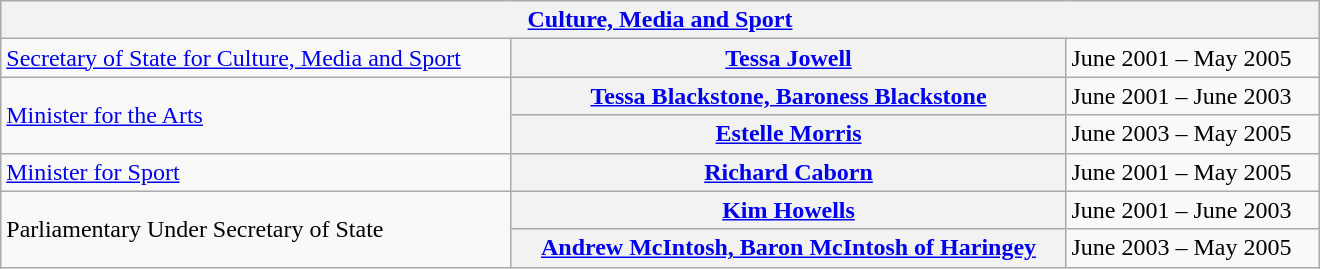<table class="wikitable plainrowheaders" width=100% style="max-width:55em;">
<tr>
<th colspan=4><a href='#'>Culture, Media and Sport</a></th>
</tr>
<tr>
<td><a href='#'>Secretary of State for Culture, Media and Sport</a></td>
<th scope="row" style="font-weight:bold;"><a href='#'>Tessa Jowell</a></th>
<td>June 2001 – May 2005</td>
</tr>
<tr>
<td rowspan="2"><a href='#'>Minister for the Arts</a></td>
<th scope="row"><a href='#'>Tessa Blackstone, Baroness Blackstone</a></th>
<td>June 2001 – June 2003</td>
</tr>
<tr>
<th scope="row"><a href='#'>Estelle Morris</a></th>
<td>June 2003 – May 2005</td>
</tr>
<tr>
<td><a href='#'>Minister for Sport</a></td>
<th scope="row"><a href='#'>Richard Caborn</a></th>
<td>June 2001 – May 2005</td>
</tr>
<tr>
<td rowspan="2">Parliamentary Under Secretary of State</td>
<th scope="row"><a href='#'>Kim Howells</a></th>
<td>June 2001 – June 2003</td>
</tr>
<tr>
<th scope="row"><a href='#'>Andrew McIntosh, Baron McIntosh of Haringey</a></th>
<td>June 2003 – May 2005</td>
</tr>
</table>
